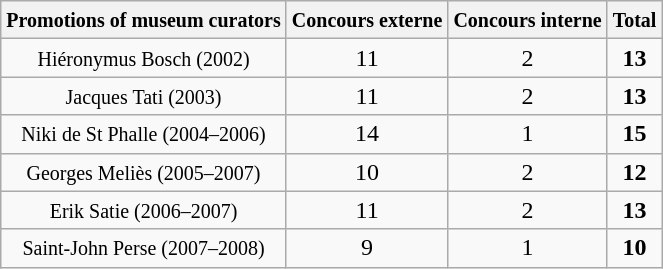<table class="wikitable">
<tr>
<th><small>Promotions of museum curators</small></th>
<th><small>Concours externe</small></th>
<th><small>Concours interne</small></th>
<th><small>Total</small></th>
</tr>
<tr align="center">
<td><small>Hiéronymus Bosch (2002)</small></td>
<td>11</td>
<td>2</td>
<td><strong>13</strong></td>
</tr>
<tr align="center">
<td><small>Jacques Tati (2003)</small></td>
<td>11</td>
<td>2</td>
<td><strong>13</strong></td>
</tr>
<tr align="center">
<td><small>Niki de St Phalle (2004–2006)</small></td>
<td>14</td>
<td>1</td>
<td><strong>15</strong></td>
</tr>
<tr align="center">
<td><small>Georges Meliès (2005–2007)</small></td>
<td>10</td>
<td>2</td>
<td><strong>12</strong></td>
</tr>
<tr align="center">
<td><small>Erik Satie (2006–2007)</small></td>
<td>11</td>
<td>2</td>
<td><strong>13</strong></td>
</tr>
<tr align="center">
<td><small>Saint-John Perse (2007–2008)</small></td>
<td>9</td>
<td>1</td>
<td><strong>10</strong></td>
</tr>
</table>
